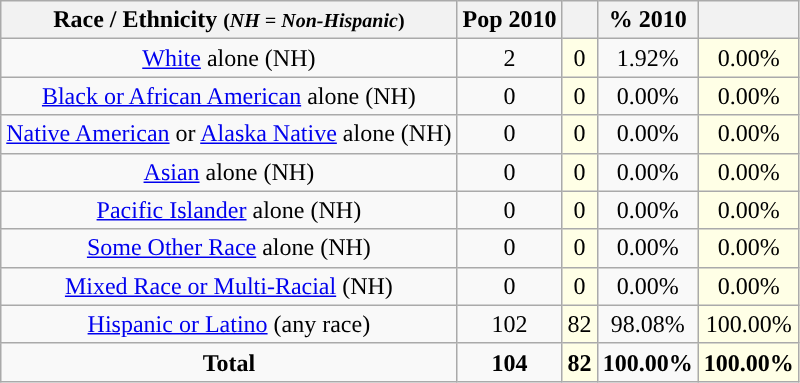<table class="wikitable" style="text-align:center;">
<tr>
<th>Race / Ethnicity <small>(<em>NH = Non-Hispanic</em>)</small></th>
<th>Pop 2010</th>
<th></th>
<th>% 2010</th>
<th></th>
</tr>
<tr>
<td><a href='#'>White</a> alone (NH)</td>
<td>2</td>
<td style='background: #ffffe6;'>0</td>
<td>1.92%</td>
<td style='background: #ffffe6;'>0.00%</td>
</tr>
<tr>
<td><a href='#'>Black or African American</a> alone (NH)</td>
<td>0</td>
<td style='background: #ffffe6;'>0</td>
<td>0.00%</td>
<td style='background: #ffffe6;'>0.00%</td>
</tr>
<tr>
<td><a href='#'>Native American</a> or <a href='#'>Alaska Native</a> alone (NH)</td>
<td>0</td>
<td style='background: #ffffe6;'>0</td>
<td>0.00%</td>
<td style='background: #ffffe6;'>0.00%</td>
</tr>
<tr>
<td><a href='#'>Asian</a> alone (NH)</td>
<td>0</td>
<td style='background: #ffffe6;'>0</td>
<td>0.00%</td>
<td style='background: #ffffe6;'>0.00%</td>
</tr>
<tr>
<td><a href='#'>Pacific Islander</a> alone (NH)</td>
<td>0</td>
<td style='background: #ffffe6;'>0</td>
<td>0.00%</td>
<td style='background: #ffffe6;'>0.00%</td>
</tr>
<tr>
<td><a href='#'>Some Other Race</a> alone (NH)</td>
<td>0</td>
<td style='background: #ffffe6;'>0</td>
<td>0.00%</td>
<td style='background: #ffffe6;'>0.00%</td>
</tr>
<tr>
<td><a href='#'>Mixed Race or Multi-Racial</a> (NH)</td>
<td>0</td>
<td style='background: #ffffe6;'>0</td>
<td>0.00%</td>
<td style='background: #ffffe6;'>0.00%</td>
</tr>
<tr>
<td><a href='#'>Hispanic or Latino</a> (any race)</td>
<td>102</td>
<td style='background: #ffffe6;'>82</td>
<td>98.08%</td>
<td style='background: #ffffe6;'>100.00%</td>
</tr>
<tr>
<td><strong>Total</strong></td>
<td><strong>104</strong></td>
<td style='background: #ffffe6;'><strong>82</strong></td>
<td><strong>100.00%</strong></td>
<td style='background: #ffffe6;'><strong>100.00%</strong></td>
</tr>
</table>
